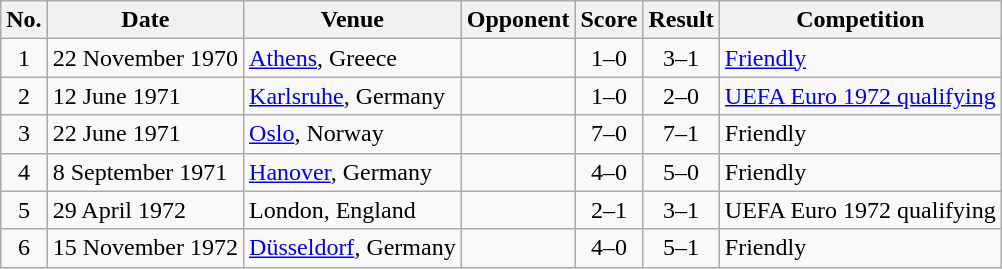<table class="wikitable sortable">
<tr>
<th scope="col">No.</th>
<th scope="col">Date</th>
<th scope="col">Venue</th>
<th scope="col">Opponent</th>
<th scope="col">Score</th>
<th scope="col">Result</th>
<th scope="col">Competition</th>
</tr>
<tr>
<td align="center">1</td>
<td>22 November 1970</td>
<td><a href='#'>Athens</a>, Greece</td>
<td></td>
<td align="center">1–0</td>
<td align="center">3–1</td>
<td><a href='#'>Friendly</a></td>
</tr>
<tr>
<td align="center">2</td>
<td>12 June 1971</td>
<td><a href='#'>Karlsruhe</a>, Germany</td>
<td></td>
<td align="center">1–0</td>
<td align="center">2–0</td>
<td><a href='#'>UEFA Euro 1972 qualifying</a></td>
</tr>
<tr>
<td align="center">3</td>
<td>22 June 1971</td>
<td><a href='#'>Oslo</a>, Norway</td>
<td></td>
<td align="center">7–0</td>
<td align="center">7–1</td>
<td>Friendly</td>
</tr>
<tr>
<td align="center">4</td>
<td>8 September 1971</td>
<td><a href='#'>Hanover</a>, Germany</td>
<td></td>
<td align="center">4–0</td>
<td align="center">5–0</td>
<td>Friendly</td>
</tr>
<tr>
<td align="center">5</td>
<td>29 April 1972</td>
<td>London, England</td>
<td></td>
<td align="center">2–1</td>
<td align="center">3–1</td>
<td>UEFA Euro 1972 qualifying</td>
</tr>
<tr>
<td align="center">6</td>
<td>15 November 1972</td>
<td><a href='#'>Düsseldorf</a>, Germany</td>
<td></td>
<td align="center">4–0</td>
<td align="center">5–1</td>
<td>Friendly</td>
</tr>
</table>
